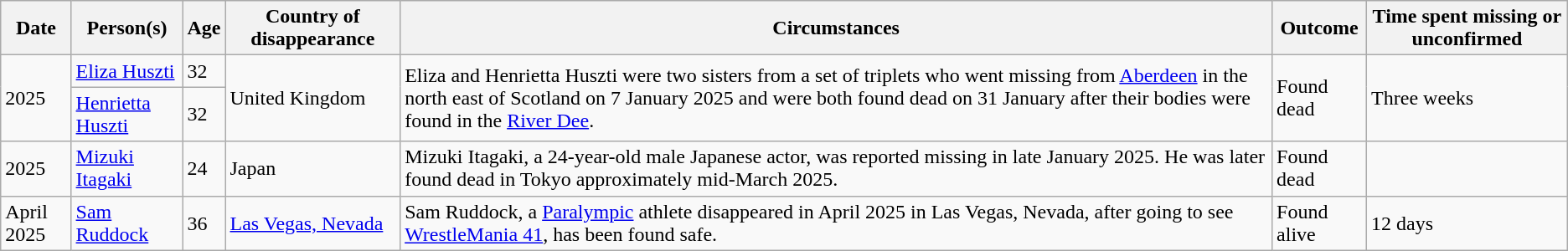<table class="wikitable sortable zebra">
<tr>
<th data-sort-type="isoDate">Date</th>
<th data-sort-type="text">Person(s)</th>
<th data-sort-type="text">Age</th>
<th data-sort-type="text">Country of disappearance</th>
<th class="unsortable">Circumstances</th>
<th data-sort-type="text">Outcome</th>
<th>Time spent missing or unconfirmed</th>
</tr>
<tr>
<td rowspan="2">2025</td>
<td><a href='#'>Eliza Huszti</a></td>
<td>32</td>
<td rowspan="2">United Kingdom</td>
<td rowspan="2">Eliza and Henrietta Huszti were two sisters from a set of triplets who went missing from <a href='#'>Aberdeen</a> in the north east of Scotland on 7 January 2025 and were both found dead on 31 January after their bodies were found in the <a href='#'>River Dee</a>.</td>
<td rowspan="2">Found dead</td>
<td rowspan="2">Three weeks</td>
</tr>
<tr>
<td><a href='#'>Henrietta Huszti</a></td>
<td>32</td>
</tr>
<tr>
<td>2025</td>
<td><a href='#'>Mizuki Itagaki</a></td>
<td>24</td>
<td>Japan</td>
<td>Mizuki Itagaki, a 24-year-old male Japanese actor, was reported missing in late January 2025. He was later found dead in Tokyo approximately mid-March 2025.</td>
<td>Found dead</td>
<td></td>
</tr>
<tr>
<td>April 2025</td>
<td><a href='#'>Sam Ruddock</a></td>
<td>36</td>
<td><a href='#'>Las Vegas, Nevada</a></td>
<td>Sam Ruddock, a <a href='#'>Paralympic</a> athlete disappeared in April 2025 in Las Vegas, Nevada, after going to see <a href='#'>WrestleMania 41</a>, has been found safe.</td>
<td>Found alive</td>
<td>12 days</td>
</tr>
</table>
